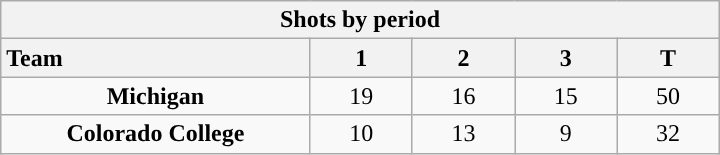<table class="wikitable" style="width:30em; text-align:right;">
<tr>
<th colspan=5>Shots by period</th>
</tr>
<tr>
<th style="width:10em; text-align:left;">Team</th>
<th style="width:3em;">1</th>
<th style="width:3em;">2</th>
<th style="width:3em;">3</th>
<th style="width:3em;">T</th>
</tr>
<tr>
<td align=center><strong>Michigan</strong></td>
<td align=center>19</td>
<td align=center>16</td>
<td align=center>15</td>
<td align=center>50</td>
</tr>
<tr>
<td align=center><strong>Colorado College</strong></td>
<td align=center>10</td>
<td align=center>13</td>
<td align=center>9</td>
<td align=center>32</td>
</tr>
</table>
